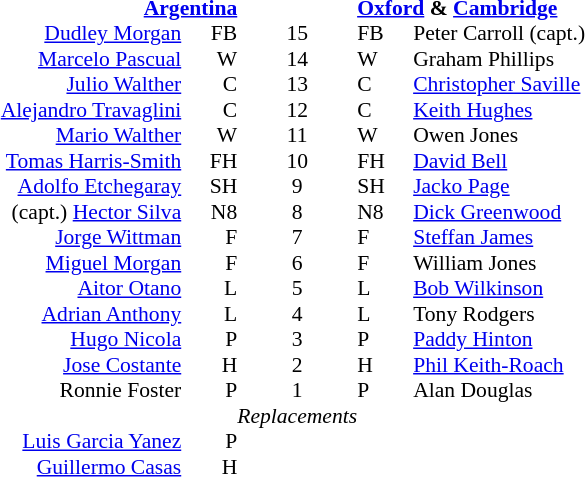<table width="100%" style="font-size: 90%; " cellspacing="0" cellpadding="0" align=center>
<tr>
<td width=41%; text-align=right></td>
<td width=3%; text-align:right></td>
<td width=4%; text-align:center></td>
<td width=3%; text-align:left></td>
<td width=49%; text-align:left></td>
</tr>
<tr>
<td colspan=2; align=right><strong><a href='#'>Argentina</a></strong></td>
<td></td>
<td colspan=2;><strong><a href='#'>Oxford</a> & <a href='#'>Cambridge</a></strong></td>
</tr>
<tr>
<td align=right><a href='#'>Dudley Morgan</a></td>
<td align=right>FB</td>
<td align=center>15</td>
<td>FB</td>
<td>Peter Carroll (capt.)</td>
</tr>
<tr>
<td align=right><a href='#'>Marcelo Pascual</a></td>
<td align=right>W</td>
<td align=center>14</td>
<td>W</td>
<td>Graham Phillips</td>
</tr>
<tr>
<td align=right><a href='#'>Julio Walther</a></td>
<td align=right>C</td>
<td align=center>13</td>
<td>C</td>
<td><a href='#'>Christopher Saville</a></td>
</tr>
<tr>
<td align=right><a href='#'>Alejandro Travaglini</a></td>
<td align=right>C</td>
<td align=center>12</td>
<td>C</td>
<td><a href='#'>Keith Hughes</a></td>
</tr>
<tr>
<td align=right><a href='#'>Mario Walther</a></td>
<td align=right>W</td>
<td align=center>11</td>
<td>W</td>
<td>Owen Jones</td>
</tr>
<tr>
<td align=right><a href='#'>Tomas Harris-Smith</a></td>
<td align=right>FH</td>
<td align=center>10</td>
<td>FH</td>
<td><a href='#'>David Bell</a></td>
</tr>
<tr>
<td align=right><a href='#'>Adolfo Etchegaray</a></td>
<td align=right>SH</td>
<td align=center>9</td>
<td>SH</td>
<td><a href='#'>Jacko Page</a></td>
</tr>
<tr>
<td align=right>(capt.) <a href='#'>Hector Silva</a></td>
<td align=right>N8</td>
<td align=center>8</td>
<td>N8</td>
<td><a href='#'>Dick Greenwood</a></td>
</tr>
<tr>
<td align=right><a href='#'>Jorge Wittman</a></td>
<td align=right>F</td>
<td align=center>7</td>
<td>F</td>
<td><a href='#'>Steffan James</a></td>
</tr>
<tr>
<td align=right><a href='#'>Miguel Morgan</a></td>
<td align=right>F</td>
<td align=center>6</td>
<td>F</td>
<td>William Jones</td>
</tr>
<tr>
<td align=right><a href='#'>Aitor Otano</a></td>
<td align=right>L</td>
<td align=center>5</td>
<td>L</td>
<td><a href='#'>Bob Wilkinson</a></td>
</tr>
<tr>
<td align=right><a href='#'>Adrian Anthony</a></td>
<td align=right>L</td>
<td align=center>4</td>
<td>L</td>
<td>Tony Rodgers</td>
</tr>
<tr>
<td align=right><a href='#'>Hugo Nicola</a></td>
<td align=right>P</td>
<td align=center>3</td>
<td>P</td>
<td><a href='#'>Paddy Hinton</a></td>
</tr>
<tr>
<td align=right><a href='#'>Jose Costante</a></td>
<td align=right>H</td>
<td align=center>2</td>
<td>H</td>
<td><a href='#'>Phil Keith-Roach</a></td>
</tr>
<tr>
<td align=right>Ronnie Foster</td>
<td align=right>P</td>
<td align=center>1</td>
<td>P</td>
<td>Alan Douglas</td>
</tr>
<tr>
<td></td>
<td></td>
<td align=center><em>Replacements</em></td>
<td></td>
<td></td>
</tr>
<tr>
<td align=right><a href='#'>Luis Garcia Yanez</a></td>
<td align=right>P</td>
</tr>
<tr>
<td align=right><a href='#'>Guillermo Casas</a></td>
<td align=right>H</td>
</tr>
</table>
